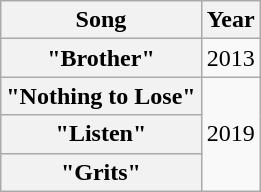<table class="wikitable plainrowheaders" style="text-align:center;">
<tr>
<th scope="col">Song</th>
<th scope="col">Year</th>
</tr>
<tr>
<th scope="row">"Brother"</th>
<td>2013</td>
</tr>
<tr>
<th scope="row">"Nothing to Lose"</th>
<td rowspan="3">2019</td>
</tr>
<tr>
<th scope="row">"Listen"</th>
</tr>
<tr>
<th scope="row">"Grits"</th>
</tr>
</table>
